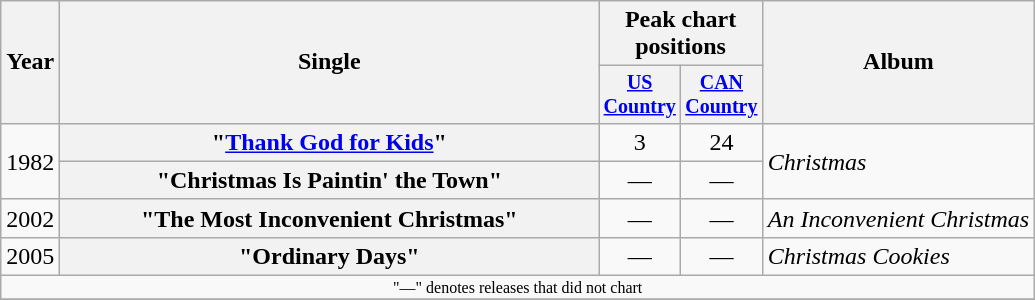<table class="wikitable plainrowheaders" style="text-align:center;">
<tr>
<th rowspan="2">Year</th>
<th rowspan="2" style="width:22em;">Single</th>
<th colspan="2">Peak chart<br>positions</th>
<th rowspan="2">Album</th>
</tr>
<tr style="font-size:smaller;">
<th width="45"><a href='#'>US Country</a><br></th>
<th width="45"><a href='#'>CAN Country</a><br></th>
</tr>
<tr>
<td rowspan="2">1982</td>
<th scope="row">"<a href='#'>Thank God for Kids</a>"</th>
<td>3</td>
<td>24</td>
<td rowspan="2" align="left"><em>Christmas</em></td>
</tr>
<tr>
<th scope="row">"Christmas Is Paintin' the Town"</th>
<td>—</td>
<td>—</td>
</tr>
<tr>
<td>2002</td>
<th scope="row">"The Most Inconvenient Christmas"</th>
<td>—</td>
<td>—</td>
<td align="left"><em>An Inconvenient Christmas</em></td>
</tr>
<tr>
<td>2005</td>
<th scope="row">"Ordinary Days"</th>
<td>—</td>
<td>—</td>
<td align="left"><em>Christmas Cookies</em></td>
</tr>
<tr>
<td colspan="10" style="font-size:8pt">"—" denotes releases that did not chart</td>
</tr>
<tr>
</tr>
</table>
